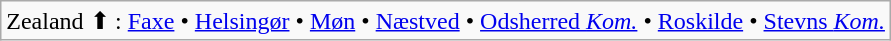<table class="wikitable">
<tr>
<td>Zealand ⬆ : <a href='#'>Faxe</a> • <a href='#'>Helsingør</a> • <a href='#'>Møn</a> • <a href='#'>Næstved</a> • <a href='#'>Odsherred <em>Kom.</em></a> • <a href='#'>Roskilde</a> • <a href='#'>Stevns <em>Kom.</em></a></td>
</tr>
</table>
